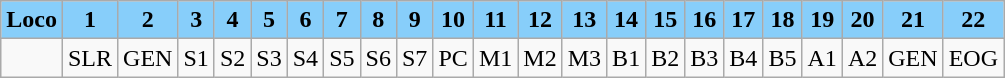<table class="wikitable plainrowheaders unsortable" style="text-align:center">
<tr>
<th scope="col" rowspan="1" style="background:lightskyblue;">Loco</th>
<th scope="col" rowspan="1" style="background:lightskyblue;">1</th>
<th scope="col" rowspan="1" style="background:lightskyblue;">2</th>
<th scope="col" rowspan="1" style="background:lightskyblue;">3</th>
<th scope="col" rowspan="1" style="background:lightskyblue;">4</th>
<th scope="col" rowspan="1" style="background:lightskyblue;">5</th>
<th scope="col" rowspan="1" style="background:lightskyblue;">6</th>
<th scope="col" rowspan="1" style="background:lightskyblue;">7</th>
<th scope="col" rowspan="1" style="background:lightskyblue;">8</th>
<th scope="col" rowspan="1" style="background:lightskyblue;">9</th>
<th scope="col" rowspan="1" style="background:lightskyblue;">10</th>
<th scope="col" rowspan="1" style="background:lightskyblue;">11</th>
<th scope="col" rowspan="1" style="background:lightskyblue;">12</th>
<th scope="col" rowspan="1" style="background:lightskyblue;">13</th>
<th scope="col" rowspan="1" style="background:lightskyblue;">14</th>
<th scope="col" rowspan="1" style="background:lightskyblue;">15</th>
<th scope="col" rowspan="1" style="background:lightskyblue;">16</th>
<th scope="col" rowspan="1" style="background:lightskyblue;">17</th>
<th scope="col" rowspan="1" style="background:lightskyblue;">18</th>
<th scope="col" rowspan="1" style="background:lightskyblue;">19</th>
<th scope="col" rowspan="1" style="background:lightskyblue;">20</th>
<th scope="col" rowspan="1" style="background:lightskyblue;">21</th>
<th scope="col" rowspan="1" style="background:lightskyblue;">22</th>
</tr>
<tr>
<td></td>
<td>SLR</td>
<td>GEN</td>
<td>S1</td>
<td>S2</td>
<td>S3</td>
<td>S4</td>
<td>S5</td>
<td>S6</td>
<td>S7</td>
<td>PC</td>
<td>M1</td>
<td>M2</td>
<td>M3</td>
<td>B1</td>
<td>B2</td>
<td>B3</td>
<td>B4</td>
<td>B5</td>
<td>A1</td>
<td>A2</td>
<td>GEN</td>
<td>EOG</td>
</tr>
</table>
